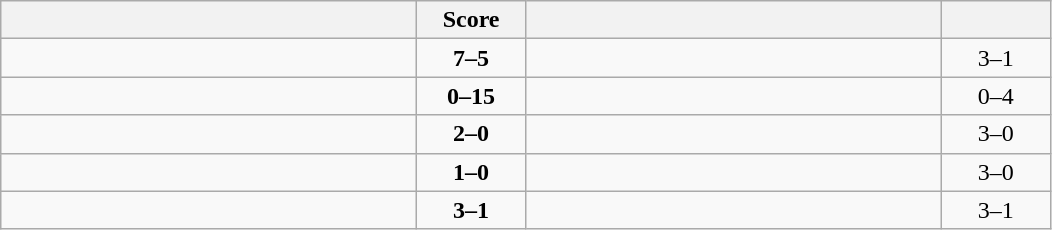<table class="wikitable" style="text-align: center; ">
<tr>
<th align="right" width="270"></th>
<th width="65">Score</th>
<th align="left" width="270"></th>
<th width="65"></th>
</tr>
<tr>
<td align="left"><strong></strong></td>
<td><strong>7–5</strong></td>
<td align="left"></td>
<td>3–1 <strong></strong></td>
</tr>
<tr>
<td align="left"></td>
<td><strong>0–15</strong></td>
<td align="left"><strong></strong></td>
<td>0–4 <strong></strong></td>
</tr>
<tr>
<td align="left"><strong></strong></td>
<td><strong>2–0</strong></td>
<td align="left"></td>
<td>3–0 <strong></strong></td>
</tr>
<tr>
<td align="left"><strong></strong></td>
<td><strong>1–0</strong></td>
<td align="left"></td>
<td>3–0 <strong></strong></td>
</tr>
<tr>
<td align="left"><strong></strong></td>
<td><strong>3–1</strong></td>
<td align="left"></td>
<td>3–1 <strong></strong></td>
</tr>
</table>
